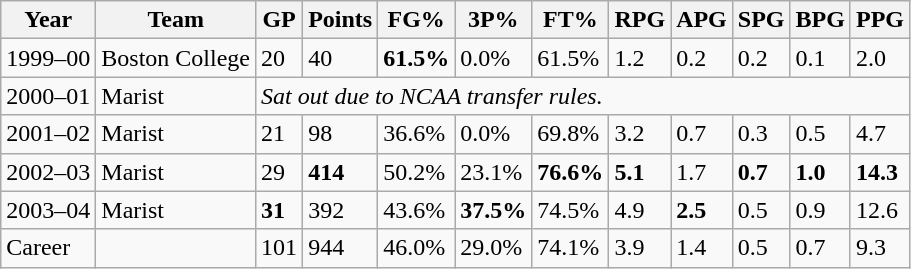<table class="wikitable">
<tr>
<th>Year</th>
<th>Team</th>
<th>GP</th>
<th>Points</th>
<th>FG%</th>
<th>3P%</th>
<th>FT%</th>
<th>RPG</th>
<th>APG</th>
<th>SPG</th>
<th>BPG</th>
<th>PPG</th>
</tr>
<tr>
<td>1999–00</td>
<td>Boston College</td>
<td>20</td>
<td>40</td>
<td><strong>61.5%</strong></td>
<td>0.0%</td>
<td>61.5%</td>
<td>1.2</td>
<td>0.2</td>
<td>0.2</td>
<td>0.1</td>
<td>2.0</td>
</tr>
<tr>
<td>2000–01</td>
<td>Marist</td>
<td colspan="10"><em>Sat out due to NCAA transfer rules.</em></td>
</tr>
<tr>
<td>2001–02</td>
<td>Marist</td>
<td>21</td>
<td>98</td>
<td>36.6%</td>
<td>0.0%</td>
<td>69.8%</td>
<td>3.2</td>
<td>0.7</td>
<td>0.3</td>
<td>0.5</td>
<td>4.7</td>
</tr>
<tr>
<td>2002–03</td>
<td>Marist</td>
<td>29</td>
<td><strong>414</strong></td>
<td>50.2%</td>
<td>23.1%</td>
<td><strong>76.6%</strong></td>
<td><strong>5.1</strong></td>
<td>1.7</td>
<td><strong>0.7</strong></td>
<td><strong>1.0</strong></td>
<td><strong>14.3</strong></td>
</tr>
<tr>
<td>2003–04</td>
<td>Marist</td>
<td><strong>31</strong></td>
<td>392</td>
<td>43.6%</td>
<td><strong>37.5%</strong></td>
<td>74.5%</td>
<td>4.9</td>
<td><strong>2.5</strong></td>
<td>0.5</td>
<td>0.9</td>
<td>12.6</td>
</tr>
<tr>
<td>Career</td>
<td></td>
<td>101</td>
<td>944</td>
<td>46.0%</td>
<td>29.0%</td>
<td>74.1%</td>
<td>3.9</td>
<td>1.4</td>
<td>0.5</td>
<td>0.7</td>
<td>9.3</td>
</tr>
</table>
